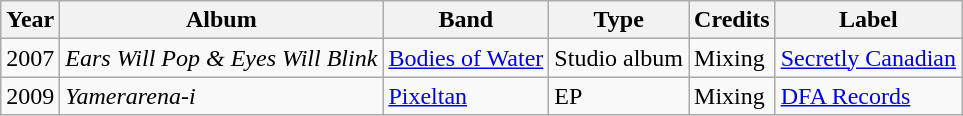<table class="wikitable">
<tr>
<th><strong>Year</strong></th>
<th><strong>Album</strong></th>
<th><strong>Band</strong></th>
<th><strong>Type</strong></th>
<th><strong>Credits</strong></th>
<th><strong>Label</strong></th>
</tr>
<tr>
<td>2007</td>
<td><em>Ears Will Pop & Eyes Will Blink</em></td>
<td><a href='#'>Bodies of Water</a></td>
<td>Studio album</td>
<td>Mixing</td>
<td><a href='#'>Secretly Canadian</a></td>
</tr>
<tr>
<td>2009</td>
<td><em>Yamerarena-i</em></td>
<td><a href='#'>Pixeltan</a></td>
<td>EP</td>
<td>Mixing</td>
<td><a href='#'>DFA Records</a></td>
</tr>
</table>
